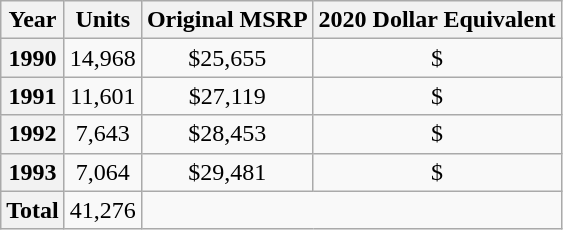<table class="wikitable" style="text-align: center;">
<tr>
<th>Year</th>
<th>Units</th>
<th>Original MSRP</th>
<th>2020 Dollar Equivalent</th>
</tr>
<tr>
<th>1990</th>
<td>14,968</td>
<td>$25,655</td>
<td>$</td>
</tr>
<tr>
<th>1991</th>
<td>11,601</td>
<td>$27,119</td>
<td>$</td>
</tr>
<tr>
<th>1992</th>
<td>7,643</td>
<td>$28,453</td>
<td>$</td>
</tr>
<tr>
<th>1993</th>
<td>7,064</td>
<td>$29,481</td>
<td>$</td>
</tr>
<tr>
<th>Total</th>
<td>41,276</td>
<td colspan="2"></td>
</tr>
</table>
